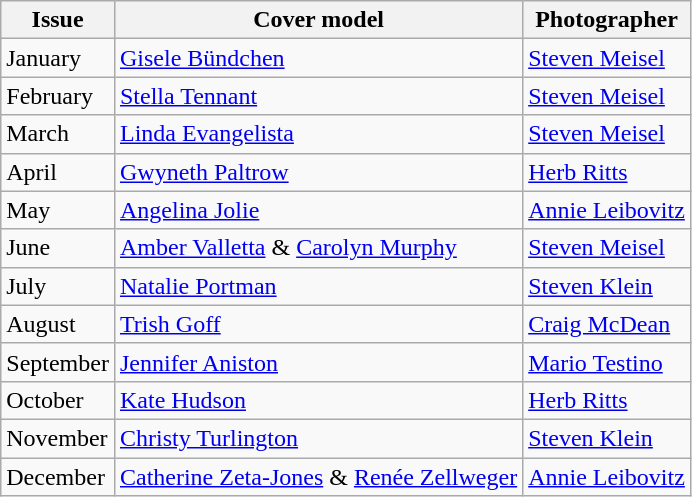<table class="sortable wikitable">
<tr>
<th>Issue</th>
<th>Cover model</th>
<th>Photographer</th>
</tr>
<tr>
<td>January</td>
<td><a href='#'>Gisele Bündchen</a></td>
<td><a href='#'>Steven Meisel</a></td>
</tr>
<tr>
<td>February</td>
<td><a href='#'>Stella Tennant</a></td>
<td><a href='#'>Steven Meisel</a></td>
</tr>
<tr>
<td>March</td>
<td><a href='#'>Linda Evangelista</a></td>
<td><a href='#'>Steven Meisel</a></td>
</tr>
<tr>
<td>April</td>
<td><a href='#'>Gwyneth Paltrow</a></td>
<td><a href='#'>Herb Ritts</a></td>
</tr>
<tr>
<td>May</td>
<td><a href='#'>Angelina Jolie</a></td>
<td><a href='#'>Annie Leibovitz</a></td>
</tr>
<tr>
<td>June</td>
<td><a href='#'>Amber Valletta</a> & <a href='#'>Carolyn Murphy</a></td>
<td><a href='#'>Steven Meisel</a></td>
</tr>
<tr>
<td>July</td>
<td><a href='#'>Natalie Portman</a></td>
<td><a href='#'>Steven Klein</a></td>
</tr>
<tr>
<td>August</td>
<td><a href='#'>Trish Goff</a></td>
<td><a href='#'>Craig McDean</a></td>
</tr>
<tr>
<td>September</td>
<td><a href='#'>Jennifer Aniston</a></td>
<td><a href='#'>Mario Testino</a></td>
</tr>
<tr>
<td>October</td>
<td><a href='#'>Kate Hudson</a></td>
<td><a href='#'>Herb Ritts</a></td>
</tr>
<tr>
<td>November</td>
<td><a href='#'>Christy Turlington</a></td>
<td><a href='#'>Steven Klein</a></td>
</tr>
<tr>
<td>December</td>
<td><a href='#'>Catherine Zeta-Jones</a> & <a href='#'>Renée Zellweger</a></td>
<td><a href='#'>Annie Leibovitz</a></td>
</tr>
</table>
